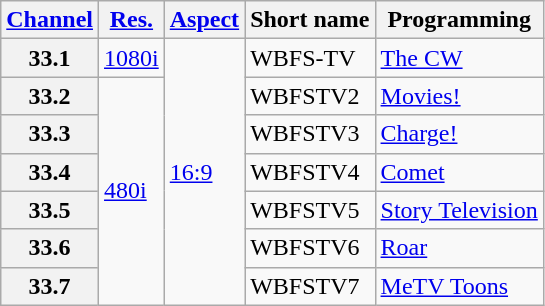<table class="wikitable">
<tr>
<th scope = "col"><a href='#'>Channel</a></th>
<th scope = "col"><a href='#'>Res.</a></th>
<th scope = "col"><a href='#'>Aspect</a></th>
<th scope = "col">Short name</th>
<th scope = "col">Programming</th>
</tr>
<tr>
<th scope = "row">33.1</th>
<td><a href='#'>1080i</a></td>
<td rowspan="7"><a href='#'>16:9</a></td>
<td>WBFS-TV</td>
<td><a href='#'>The CW</a></td>
</tr>
<tr>
<th scope = "row">33.2</th>
<td rowspan=6><a href='#'>480i</a></td>
<td>WBFSTV2</td>
<td><a href='#'>Movies!</a></td>
</tr>
<tr>
<th scope = "row">33.3</th>
<td>WBFSTV3</td>
<td><a href='#'>Charge!</a></td>
</tr>
<tr>
<th scope = "row">33.4</th>
<td>WBFSTV4</td>
<td><a href='#'>Comet</a></td>
</tr>
<tr>
<th scope = "row">33.5</th>
<td>WBFSTV5</td>
<td><a href='#'>Story Television</a></td>
</tr>
<tr>
<th scope = "row">33.6</th>
<td>WBFSTV6</td>
<td><a href='#'>Roar</a></td>
</tr>
<tr>
<th scope = "row">33.7</th>
<td>WBFSTV7</td>
<td><a href='#'>MeTV Toons</a></td>
</tr>
</table>
